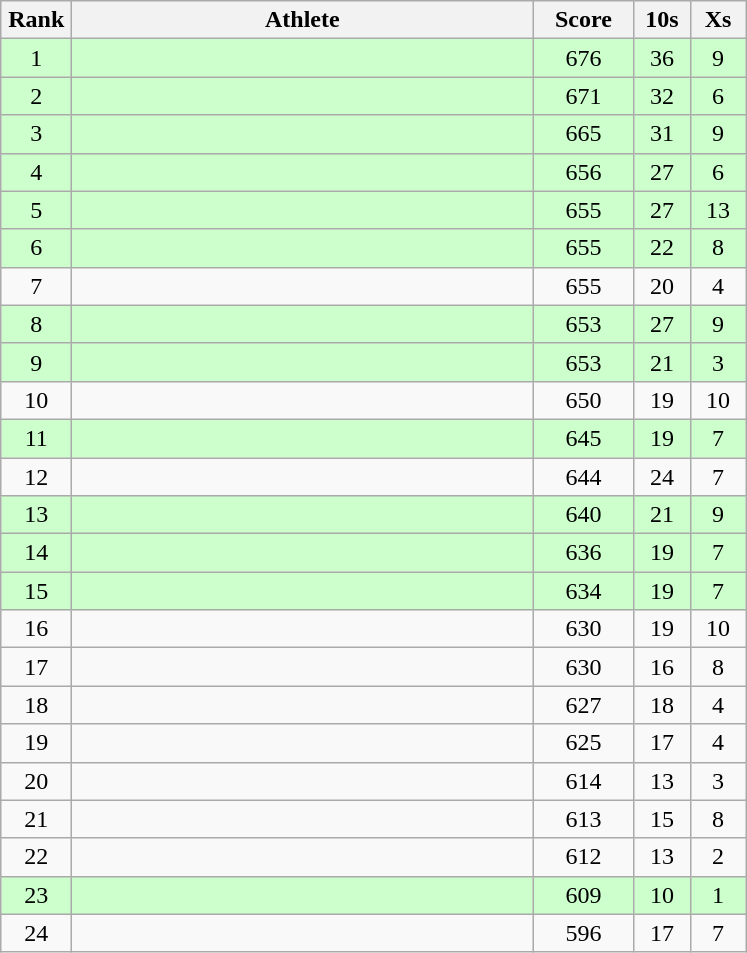<table class=wikitable style="text-align:center">
<tr>
<th width=40>Rank</th>
<th width=300>Athlete</th>
<th width=60>Score</th>
<th width=30>10s</th>
<th width=30>Xs</th>
</tr>
<tr bgcolor=ccffcc>
<td>1</td>
<td align=left></td>
<td>676</td>
<td>36</td>
<td>9</td>
</tr>
<tr bgcolor=ccffcc>
<td>2</td>
<td align=left></td>
<td>671</td>
<td>32</td>
<td>6</td>
</tr>
<tr bgcolor=ccffcc>
<td>3</td>
<td align=left></td>
<td>665</td>
<td>31</td>
<td>9</td>
</tr>
<tr bgcolor=ccffcc>
<td>4</td>
<td align=left></td>
<td>656</td>
<td>27</td>
<td>6</td>
</tr>
<tr bgcolor=ccffcc>
<td>5</td>
<td align=left></td>
<td>655</td>
<td>27</td>
<td>13</td>
</tr>
<tr bgcolor=ccffcc>
<td>6</td>
<td align=left></td>
<td>655</td>
<td>22</td>
<td>8</td>
</tr>
<tr>
<td>7</td>
<td align=left></td>
<td>655</td>
<td>20</td>
<td>4</td>
</tr>
<tr bgcolor=ccffcc>
<td>8</td>
<td align=left></td>
<td>653</td>
<td>27</td>
<td>9</td>
</tr>
<tr bgcolor=ccffcc>
<td>9</td>
<td align=left></td>
<td>653</td>
<td>21</td>
<td>3</td>
</tr>
<tr>
<td>10</td>
<td align=left></td>
<td>650</td>
<td>19</td>
<td>10</td>
</tr>
<tr bgcolor=ccffcc>
<td>11</td>
<td align=left></td>
<td>645</td>
<td>19</td>
<td>7</td>
</tr>
<tr>
<td>12</td>
<td align=left></td>
<td>644</td>
<td>24</td>
<td>7</td>
</tr>
<tr bgcolor=ccffcc>
<td>13</td>
<td align=left></td>
<td>640</td>
<td>21</td>
<td>9</td>
</tr>
<tr bgcolor=ccffcc>
<td>14</td>
<td align=left></td>
<td>636</td>
<td>19</td>
<td>7</td>
</tr>
<tr bgcolor=ccffcc>
<td>15</td>
<td align=left></td>
<td>634</td>
<td>19</td>
<td>7</td>
</tr>
<tr>
<td>16</td>
<td align=left></td>
<td>630</td>
<td>19</td>
<td>10</td>
</tr>
<tr>
<td>17</td>
<td align=left></td>
<td>630</td>
<td>16</td>
<td>8</td>
</tr>
<tr>
<td>18</td>
<td align=left></td>
<td>627</td>
<td>18</td>
<td>4</td>
</tr>
<tr>
<td>19</td>
<td align=left></td>
<td>625</td>
<td>17</td>
<td>4</td>
</tr>
<tr>
<td>20</td>
<td align=left></td>
<td>614</td>
<td>13</td>
<td>3</td>
</tr>
<tr>
<td>21</td>
<td align=left></td>
<td>613</td>
<td>15</td>
<td>8</td>
</tr>
<tr>
<td>22</td>
<td align=left></td>
<td>612</td>
<td>13</td>
<td>2</td>
</tr>
<tr bgcolor=ccffcc>
<td>23</td>
<td align=left></td>
<td>609</td>
<td>10</td>
<td>1</td>
</tr>
<tr>
<td>24</td>
<td align=left></td>
<td>596</td>
<td>17</td>
<td>7</td>
</tr>
</table>
